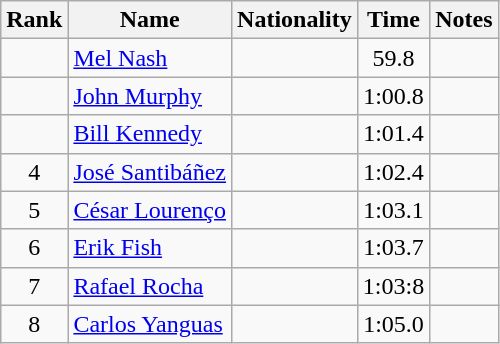<table class="wikitable sortable" style="text-align:center">
<tr>
<th>Rank</th>
<th>Name</th>
<th>Nationality</th>
<th>Time</th>
<th>Notes</th>
</tr>
<tr>
<td></td>
<td align=left><a href='#'>Mel Nash</a></td>
<td align=left></td>
<td>59.8</td>
<td></td>
</tr>
<tr>
<td></td>
<td align=left><a href='#'>John Murphy</a></td>
<td align=left></td>
<td>1:00.8</td>
<td></td>
</tr>
<tr>
<td></td>
<td align=left><a href='#'>Bill Kennedy</a></td>
<td align=left></td>
<td>1:01.4</td>
<td></td>
</tr>
<tr>
<td>4</td>
<td align=left><a href='#'>José Santibáñez</a></td>
<td align=left></td>
<td>1:02.4</td>
<td></td>
</tr>
<tr>
<td>5</td>
<td align=left><a href='#'>César Lourenço</a></td>
<td align=left></td>
<td>1:03.1</td>
<td></td>
</tr>
<tr>
<td>6</td>
<td align=left><a href='#'>Erik Fish</a></td>
<td align=left></td>
<td>1:03.7</td>
<td></td>
</tr>
<tr>
<td>7</td>
<td align=left><a href='#'>Rafael Rocha</a></td>
<td align=left></td>
<td>1:03:8</td>
<td></td>
</tr>
<tr>
<td>8</td>
<td align=left><a href='#'>Carlos Yanguas</a></td>
<td align=left></td>
<td>1:05.0</td>
<td></td>
</tr>
</table>
